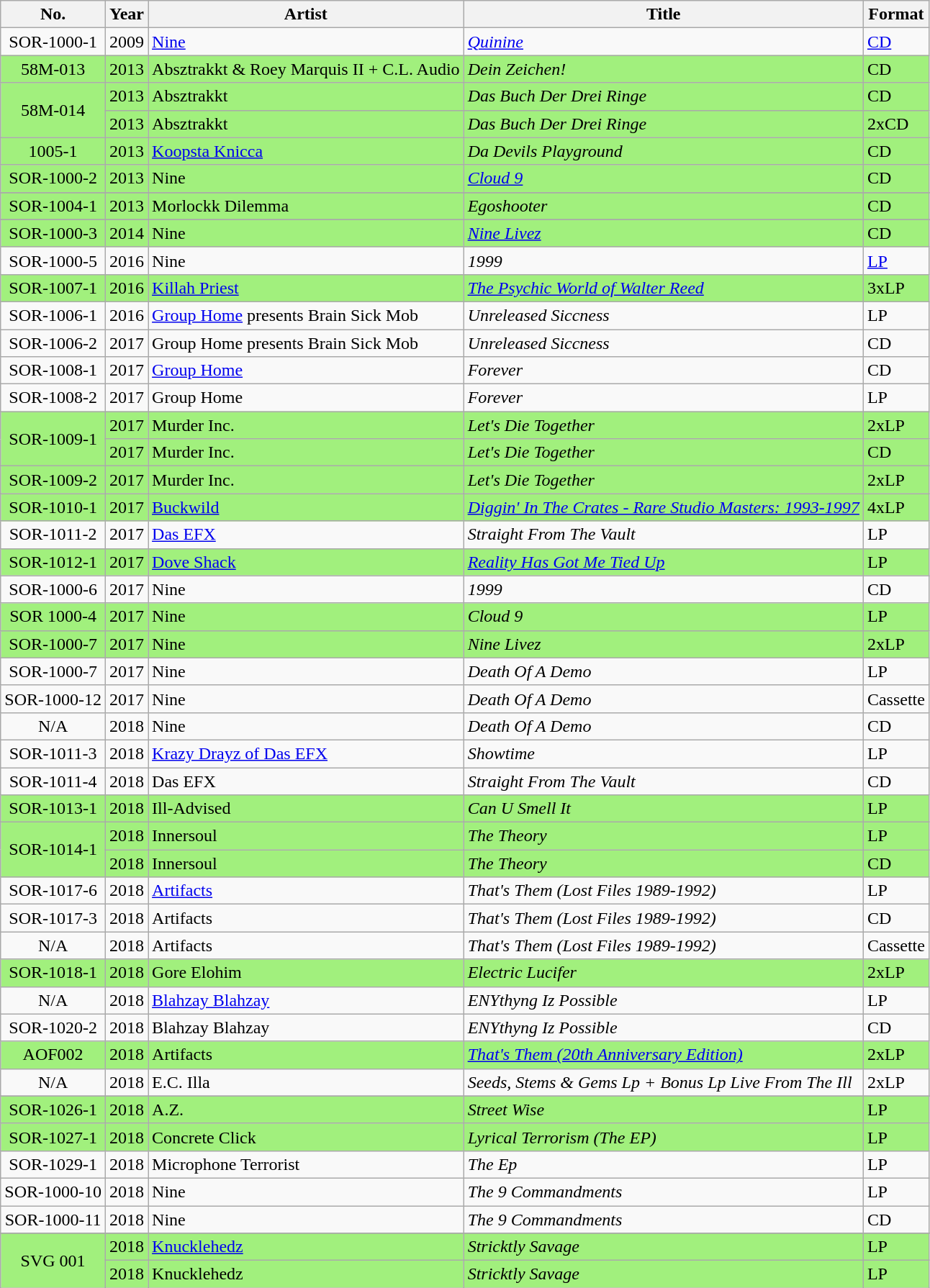<table class="wikitable sortable">
<tr>
<th>No.</th>
<th style="text-align: center">Year</th>
<th>Artist</th>
<th>Title</th>
<th>Format</th>
</tr>
<tr>
<td style="text-align: center">SOR-1000-1</td>
<td style="text-align: center">2009</td>
<td><a href='#'>Nine</a></td>
<td><em><a href='#'>Quinine</a></em></td>
<td><a href='#'>CD</a></td>
</tr>
<tr style="background:#A1F07D">
<td style="text-align: center">58M-013</td>
<td style="text-align :center">2013</td>
<td>Absztrakkt & Roey Marquis II + C.L. Audio</td>
<td><em>Dein Zeichen!</em></td>
<td>CD</td>
</tr>
<tr style="background:#A1F07D">
<td style="text-align: center" rowspan="2">58M-014</td>
<td style="text-align: center">2013</td>
<td>Absztrakkt</td>
<td><em>Das Buch Der Drei Ringe</em></td>
<td>CD</td>
</tr>
<tr style="background:#A1F07D">
<td style="text-align: center">2013</td>
<td>Absztrakkt</td>
<td><em>Das Buch Der Drei Ringe</em></td>
<td>2xCD</td>
</tr>
<tr style="background:#A1F07D">
<td style="text-align: center">1005-1</td>
<td style="text-align: center">2013</td>
<td><a href='#'>Koopsta Knicca</a></td>
<td><em>Da Devils Playground</em></td>
<td>CD</td>
</tr>
<tr style="background:#A1F07D">
<td style="text-align: center">SOR-1000-2</td>
<td style="text-align: center">2013</td>
<td>Nine</td>
<td><em><a href='#'>Cloud 9</a></em></td>
<td>CD</td>
</tr>
<tr>
</tr>
<tr style="background:#A1F07D">
<td style="text-align: center">SOR-1004-1</td>
<td style="text-align: center">2013</td>
<td>Morlockk Dilemma</td>
<td><em>Egoshooter</em></td>
<td>CD</td>
</tr>
<tr>
</tr>
<tr style="background:#A1F07D">
<td style="text-align: center">SOR-1000-3</td>
<td style="text-align: center">2014</td>
<td>Nine</td>
<td><em><a href='#'>Nine Livez</a></em></td>
<td>CD</td>
</tr>
<tr>
<td style="text-align: center">SOR-1000-5</td>
<td style="text-align: center">2016</td>
<td>Nine</td>
<td><em>1999</em></td>
<td><a href='#'>LP</a></td>
</tr>
<tr style="background:#A1F07D">
<td style="text-align: center">SOR-1007-1</td>
<td style="text-align: center">2016</td>
<td><a href='#'>Killah Priest</a></td>
<td><em><a href='#'>The Psychic World of Walter Reed</a></em></td>
<td>3xLP</td>
</tr>
<tr>
<td style="text-align: center">SOR-1006-1</td>
<td style="text-align: center">2016</td>
<td><a href='#'>Group Home</a> presents Brain Sick Mob</td>
<td><em>Unreleased Siccness</em></td>
<td>LP</td>
</tr>
<tr>
<td style="text-align: center">SOR-1006-2</td>
<td style="text-align: center">2017</td>
<td>Group Home presents Brain Sick Mob</td>
<td><em>Unreleased Siccness</em></td>
<td>CD</td>
</tr>
<tr>
<td style="text-align: center">SOR-1008-1</td>
<td style="text-align: center">2017</td>
<td><a href='#'>Group Home</a></td>
<td><em>Forever</em></td>
<td>CD</td>
</tr>
<tr>
<td style="text-align: center">SOR-1008-2</td>
<td style="text-align: center">2017</td>
<td>Group Home</td>
<td><em>Forever</em></td>
<td>LP</td>
</tr>
<tr style="background:#A1F07D">
<td rowspan="2" style="text-align: center">SOR-1009-1</td>
<td style="text-align: center">2017</td>
<td>Murder Inc.</td>
<td><em>Let's Die Together</em></td>
<td>2xLP</td>
</tr>
<tr style="background:#A1F07D">
<td style="text-align: center">2017</td>
<td>Murder Inc.</td>
<td><em>Let's Die Together</em></td>
<td>CD</td>
</tr>
<tr style="background:#A1F07D">
<td style="text-align: center">SOR-1009-2</td>
<td style="text-align: center">2017</td>
<td>Murder Inc.</td>
<td><em>Let's Die Together</em></td>
<td>2xLP</td>
</tr>
<tr style="background:#A1F07D">
<td style="text-align: center">SOR-1010-1</td>
<td style="text-align: center">2017</td>
<td><a href='#'>Buckwild</a></td>
<td><em><a href='#'>Diggin' In The Crates - Rare Studio Masters: 1993-1997</a></em></td>
<td>4xLP</td>
</tr>
<tr>
<td style="text-align: center">SOR-1011-2</td>
<td style="text-align: center">2017</td>
<td><a href='#'>Das EFX</a></td>
<td><em>Straight From The Vault</em></td>
<td>LP</td>
</tr>
<tr style="background:#A1F07D">
<td style="text-align: center">SOR-1012-1</td>
<td style="text-align: center">2017</td>
<td><a href='#'>Dove Shack</a></td>
<td><em><a href='#'>Reality Has Got Me Tied Up</a></em></td>
<td>LP</td>
</tr>
<tr>
<td style="text-align: center">SOR-1000-6</td>
<td style="text-align: center">2017</td>
<td>Nine</td>
<td><em>1999</em></td>
<td>CD</td>
</tr>
<tr style="background:#A1F07D">
<td style="text-align: center">SOR 1000-4</td>
<td style="text-align: center">2017</td>
<td>Nine</td>
<td><em>Cloud 9</em></td>
<td>LP</td>
</tr>
<tr style="background:#A1F07D">
<td style="text-align: center">SOR-1000-7</td>
<td style="text-align: center">2017</td>
<td>Nine</td>
<td><em>Nine Livez</em></td>
<td>2xLP</td>
</tr>
<tr>
<td style="text-align: center">SOR-1000-7</td>
<td style="text-align: center">2017</td>
<td>Nine</td>
<td><em>Death Of A Demo</em></td>
<td>LP</td>
</tr>
<tr>
<td style="text-align: center">SOR-1000-12</td>
<td style="text-align: center">2017</td>
<td>Nine</td>
<td><em>Death Of A Demo</em></td>
<td>Cassette</td>
</tr>
<tr>
<td style="text-align: center">N/A</td>
<td style="text-align: center">2018</td>
<td>Nine</td>
<td><em>Death Of A Demo</em></td>
<td>CD</td>
</tr>
<tr>
<td style="text-align: center">SOR-1011-3</td>
<td style="text-align: center">2018</td>
<td><a href='#'>Krazy Drayz of Das EFX</a></td>
<td><em>Showtime</em></td>
<td>LP</td>
</tr>
<tr>
<td style="text-align: center">SOR-1011-4</td>
<td style="text-align: center">2018</td>
<td>Das EFX</td>
<td><em>Straight From The Vault</em></td>
<td>CD</td>
</tr>
<tr style="background:#A1F07D">
<td style="text-align: center">SOR-1013-1</td>
<td style="text-align: center">2018</td>
<td>Ill-Advised</td>
<td><em>Can U Smell It</em></td>
<td>LP</td>
</tr>
<tr style="background:#A1F07D">
<td rowspan="2" style="text-align: center">SOR-1014-1</td>
<td style="text-align: center">2018</td>
<td>Innersoul</td>
<td><em>The Theory</em></td>
<td>LP</td>
</tr>
<tr style="background:#A1F07D">
<td style="text-align: center">2018</td>
<td>Innersoul</td>
<td><em>The Theory</em></td>
<td>CD</td>
</tr>
<tr>
<td style="text-align: center">SOR-1017-6</td>
<td style="text-align: center">2018</td>
<td><a href='#'>Artifacts</a></td>
<td><em>That's Them (Lost Files 1989-1992)</em></td>
<td>LP</td>
</tr>
<tr>
<td style="text-align: center">SOR-1017-3</td>
<td style="text-align: center">2018</td>
<td>Artifacts</td>
<td><em>That's Them (Lost Files 1989-1992)</em></td>
<td>CD</td>
</tr>
<tr>
<td style="text-align: center">N/A</td>
<td style="text-align: center">2018</td>
<td>Artifacts</td>
<td><em>That's Them (Lost Files 1989-1992)</em></td>
<td>Cassette</td>
</tr>
<tr style="background:#A1F07D">
<td style="text-align: center">SOR-1018-1</td>
<td style="text-align: center">2018</td>
<td>Gore Elohim</td>
<td><em>Electric Lucifer</em></td>
<td>2xLP</td>
</tr>
<tr>
<td style="text-align: center">N/A</td>
<td style="text-align: center">2018</td>
<td><a href='#'>Blahzay Blahzay</a></td>
<td><em>ENYthyng Iz Possible</em></td>
<td>LP</td>
</tr>
<tr>
<td style="text-align: center">SOR-1020-2</td>
<td style="text-align: center">2018</td>
<td>Blahzay Blahzay</td>
<td><em>ENYthyng Iz Possible</em></td>
<td>CD</td>
</tr>
<tr style="background:#A1F07D">
<td style="text-align: center">AOF002</td>
<td style="text-align: center">2018</td>
<td>Artifacts</td>
<td><em><a href='#'>That's Them (20th Anniversary Edition)</a></em></td>
<td>2xLP</td>
</tr>
<tr>
<td style="text-align: center">N/A</td>
<td style="text-align: center">2018</td>
<td>E.C. Illa</td>
<td><em>Seeds, Stems & Gems Lp + Bonus Lp Live From The Ill</em></td>
<td>2xLP</td>
</tr>
<tr>
</tr>
<tr style="background:#A1F07D">
<td style="text-align: center">SOR-1026-1</td>
<td style="text-align: center">2018</td>
<td>A.Z.</td>
<td><em>Street Wise</em></td>
<td>LP</td>
</tr>
<tr style="background:#A1F07D">
<td style="text-align: center">SOR-1027-1</td>
<td style="text-align: center">2018</td>
<td>Concrete Click</td>
<td><em>Lyrical Terrorism (The EP)</em></td>
<td>LP</td>
</tr>
<tr>
<td style="text-align: center">SOR-1029-1</td>
<td style="text-align: center">2018</td>
<td>Microphone Terrorist</td>
<td><em>The Ep</em></td>
<td>LP</td>
</tr>
<tr>
<td style="text-align: center">SOR-1000-10</td>
<td style="text-align: center">2018</td>
<td>Nine</td>
<td><em>The 9 Commandments</em></td>
<td>LP</td>
</tr>
<tr>
<td style="text-align: center">SOR-1000-11</td>
<td style="text-align: center">2018</td>
<td>Nine</td>
<td><em>The 9 Commandments</em></td>
<td>CD</td>
</tr>
<tr>
</tr>
<tr style="background:#A1F07D">
<td rowspan="2" style="text-align: center">SVG 001</td>
<td style="text-align: center">2018</td>
<td><a href='#'>Knucklehedz</a></td>
<td><em>Stricktly Savage</em></td>
<td>LP</td>
</tr>
<tr style="background:#A1F07D">
<td style="text-align: center">2018</td>
<td>Knucklehedz</td>
<td><em>Stricktly Savage</em></td>
<td>LP</td>
</tr>
</table>
